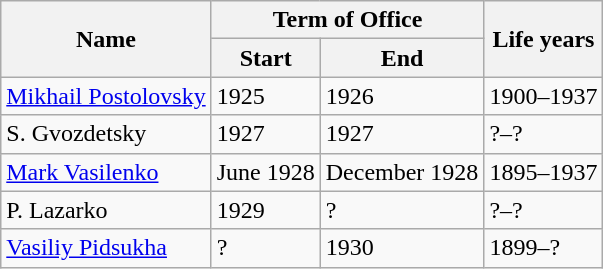<table class="wikitable">
<tr>
<th rowspan="2">Name</th>
<th colspan="2">Term of Office</th>
<th rowspan="2">Life years</th>
</tr>
<tr>
<th>Start</th>
<th>End</th>
</tr>
<tr>
<td><a href='#'>Mikhail Postolovsky</a></td>
<td>1925</td>
<td>1926</td>
<td>1900–1937</td>
</tr>
<tr>
<td>S. Gvozdetsky</td>
<td>1927</td>
<td>1927</td>
<td>?–?</td>
</tr>
<tr>
<td><a href='#'>Mark Vasilenko</a></td>
<td>June 1928</td>
<td>December 1928</td>
<td>1895–1937</td>
</tr>
<tr>
<td>P. Lazarko</td>
<td>1929</td>
<td>?</td>
<td>?–?</td>
</tr>
<tr>
<td><a href='#'>Vasiliy Pidsukha</a></td>
<td>?</td>
<td>1930</td>
<td>1899–?</td>
</tr>
</table>
